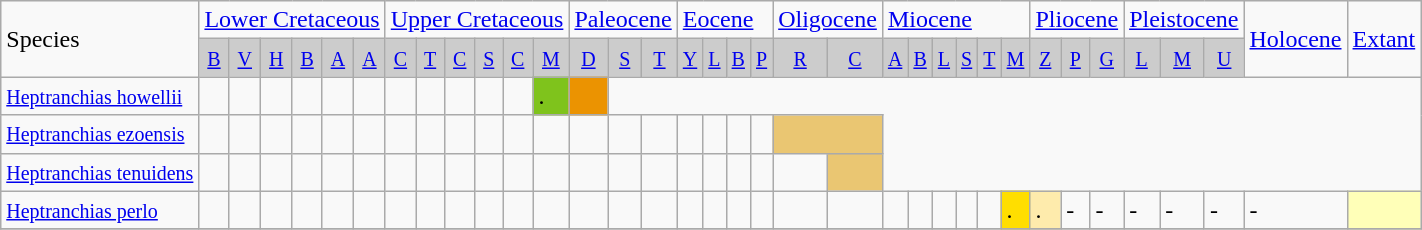<table class="wikitable">
<tr>
<td rowspan="2">Species</td>
<td colspan ="6"><a href='#'>Lower Cretaceous</a></td>
<td colspan ="6"><a href='#'>Upper Cretaceous</a></td>
<td colspan ="3"><a href='#'>Paleocene</a></td>
<td colspan ="4"><a href='#'>Eocene</a></td>
<td colspan ="2"><a href='#'>Oligocene</a></td>
<td colspan ="6"><a href='#'>Miocene</a></td>
<td colspan ="3"><a href='#'>Pliocene</a></td>
<td colspan="3"><a href='#'>Pleistocene</a></td>
<td rowspan="2"><a href='#'>Holocene</a></td>
<td rowspan="2"><a href='#'>Extant</a></td>
</tr>
<tr align="center" bgcolor="cccccc">
<td><small><a href='#'>B</a></small></td>
<td><small><a href='#'>V</a></small></td>
<td><small><a href='#'>H</a></small></td>
<td><small><a href='#'>B</a></small></td>
<td><small><a href='#'>A</a></small></td>
<td><small><a href='#'>A</a></small></td>
<td><small><a href='#'>C</a></small></td>
<td><small><a href='#'>T</a></small></td>
<td><small><a href='#'>C</a></small></td>
<td><small><a href='#'>S</a></small></td>
<td><small><a href='#'>C</a></small></td>
<td><small><a href='#'>M</a></small></td>
<td><small><a href='#'>D</a></small></td>
<td><small><a href='#'>S</a></small></td>
<td><small><a href='#'>T</a></small></td>
<td><small><a href='#'>Y</a></small></td>
<td><small><a href='#'>L</a></small></td>
<td><small><a href='#'>B</a></small></td>
<td><small><a href='#'>P</a></small></td>
<td><small><a href='#'>R</a></small></td>
<td><small><a href='#'>C</a></small></td>
<td><small><a href='#'>A</a></small></td>
<td><small><a href='#'>B</a></small></td>
<td><small><a href='#'>L</a></small></td>
<td><small><a href='#'>S</a></small></td>
<td><small><a href='#'>T</a></small></td>
<td><small><a href='#'>M</a></small></td>
<td><small><a href='#'>Z</a></small></td>
<td><small><a href='#'>P</a></small></td>
<td><small><a href='#'>G</a></small></td>
<td><small><a href='#'>L</a></small></td>
<td><small><a href='#'>M</a></small></td>
<td><small><a href='#'>U</a></small></td>
</tr>
<tr>
<td><small><a href='#'>Heptranchias howellii</a></small></td>
<td></td>
<td></td>
<td></td>
<td></td>
<td></td>
<td></td>
<td></td>
<td></td>
<td></td>
<td></td>
<td></td>
<td colspan ="1" style="background:#7FC31C">.</td>
<td colspan ="1" style="background:#EB9301"></td>
</tr>
<tr>
<td><small><a href='#'>Heptranchias ezoensis</a></small></td>
<td></td>
<td></td>
<td></td>
<td></td>
<td></td>
<td></td>
<td></td>
<td></td>
<td></td>
<td></td>
<td></td>
<td></td>
<td></td>
<td></td>
<td></td>
<td></td>
<td></td>
<td></td>
<td></td>
<td colspan ="2" style="background:#EAC672"></td>
</tr>
<tr>
<td><small><a href='#'>Heptranchias tenuidens</a></small></td>
<td></td>
<td></td>
<td></td>
<td></td>
<td></td>
<td></td>
<td></td>
<td></td>
<td></td>
<td></td>
<td></td>
<td></td>
<td></td>
<td></td>
<td></td>
<td></td>
<td></td>
<td></td>
<td></td>
<td></td>
<td colspan ="1" style="background:#EAC672"></td>
</tr>
<tr>
<td><small><a href='#'>Heptranchias perlo</a></small></td>
<td></td>
<td></td>
<td></td>
<td></td>
<td></td>
<td></td>
<td></td>
<td></td>
<td></td>
<td></td>
<td></td>
<td></td>
<td></td>
<td></td>
<td></td>
<td></td>
<td></td>
<td></td>
<td></td>
<td></td>
<td></td>
<td></td>
<td></td>
<td></td>
<td></td>
<td></td>
<td colspan ="1" style="background:#FFDE00">.</td>
<td colspan ="1" style="background:#FEEBAC">.</td>
<td>-</td>
<td>-</td>
<td>-</td>
<td>-</td>
<td>-</td>
<td>-</td>
<td colspan ="1" style="background:#FFFFB8"></td>
</tr>
<tr>
</tr>
</table>
